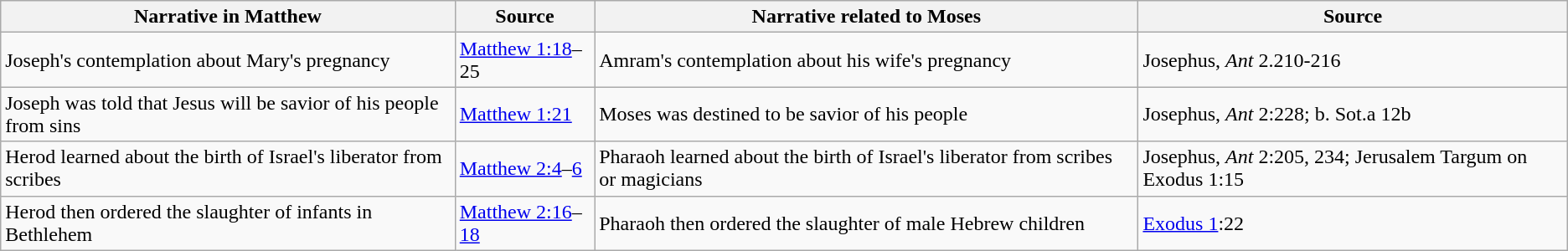<table class=wikitable>
<tr>
<th>Narrative in Matthew</th>
<th>Source</th>
<th>Narrative related to Moses</th>
<th>Source</th>
</tr>
<tr>
<td>Joseph's contemplation about Mary's pregnancy</td>
<td><a href='#'>Matthew 1:18</a>–25</td>
<td>Amram's contemplation about his wife's pregnancy</td>
<td>Josephus, <em>Ant</em> 2.210-216</td>
</tr>
<tr>
<td>Joseph was told that Jesus will be savior of his people from sins</td>
<td><a href='#'>Matthew 1:21</a></td>
<td>Moses was destined to be savior of his people</td>
<td>Josephus, <em>Ant</em> 2:228; b. Sot.a 12b</td>
</tr>
<tr>
<td>Herod learned about the birth of Israel's liberator from scribes</td>
<td><a href='#'>Matthew 2:4</a>–<a href='#'>6</a></td>
<td>Pharaoh learned about the birth of Israel's liberator from scribes or magicians</td>
<td>Josephus, <em>Ant</em> 2:205, 234; Jerusalem Targum on Exodus 1:15</td>
</tr>
<tr>
<td>Herod then ordered the slaughter of infants in Bethlehem</td>
<td><a href='#'>Matthew 2:16</a>–<a href='#'>18</a></td>
<td>Pharaoh then ordered the slaughter of male Hebrew children</td>
<td><a href='#'>Exodus 1</a>:22</td>
</tr>
</table>
